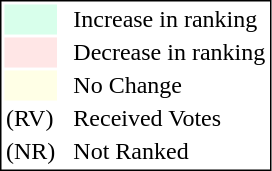<table style="border:1px solid black;">
<tr>
<td style="background:#D8FFEB; width:20px;"></td>
<td> </td>
<td>Increase in ranking</td>
</tr>
<tr>
<td style="background:#FFE6E6; width:20px;"></td>
<td> </td>
<td>Decrease in ranking</td>
</tr>
<tr>
<td style="background:#FFFFE6; width:20px;"></td>
<td> </td>
<td>No Change</td>
</tr>
<tr>
<td>(RV)</td>
<td> </td>
<td>Received Votes</td>
</tr>
<tr>
<td>(NR)</td>
<td> </td>
<td>Not Ranked</td>
</tr>
</table>
